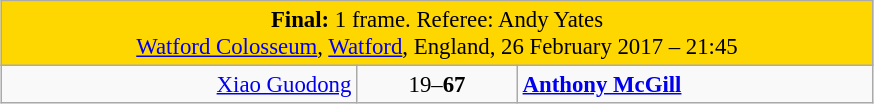<table class="wikitable" style="font-size: 95%; margin: 1em auto 1em auto;">
<tr>
<td colspan="3" align="center" bgcolor="#ffd700"><strong>Final:</strong> 1 frame. Referee: Andy Yates<br> <a href='#'>Watford Colosseum</a>, <a href='#'>Watford</a>, England, 26 February 2017 – 21:45</td>
</tr>
<tr>
<td width="230" align="right"><a href='#'>Xiao Guodong</a><br></td>
<td width="100" align="center">19–<strong>67</strong></td>
<td width="230"><strong><a href='#'>Anthony McGill</a></strong><br></td>
</tr>
</table>
